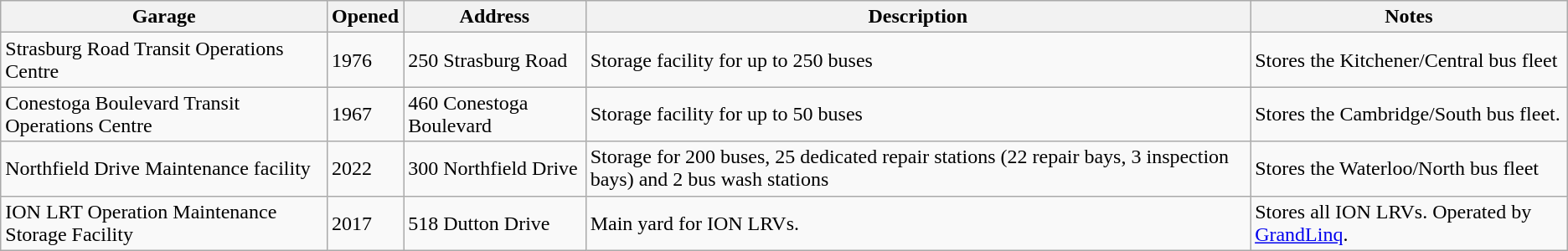<table class="wikitable">
<tr>
<th>Garage</th>
<th>Opened</th>
<th>Address</th>
<th>Description</th>
<th>Notes</th>
</tr>
<tr>
<td>Strasburg Road Transit Operations Centre</td>
<td>1976</td>
<td>250 Strasburg Road</td>
<td>Storage facility for up to 250 buses</td>
<td>Stores the Kitchener/Central bus fleet</td>
</tr>
<tr>
<td>Conestoga Boulevard Transit Operations Centre</td>
<td>1967</td>
<td>460 Conestoga Boulevard</td>
<td>Storage facility for up to 50 buses</td>
<td>Stores the Cambridge/South bus fleet.</td>
</tr>
<tr>
<td>Northfield Drive Maintenance facility</td>
<td>2022</td>
<td>300 Northfield Drive</td>
<td>Storage for 200 buses, 25 dedicated repair stations (22 repair bays, 3 inspection bays) and 2 bus wash stations</td>
<td>Stores the Waterloo/North bus fleet</td>
</tr>
<tr>
<td>ION LRT Operation Maintenance Storage Facility</td>
<td>2017</td>
<td>518 Dutton Drive</td>
<td>Main yard for ION LRVs.</td>
<td>Stores all ION LRVs. Operated by <a href='#'>GrandLinq</a>.</td>
</tr>
</table>
